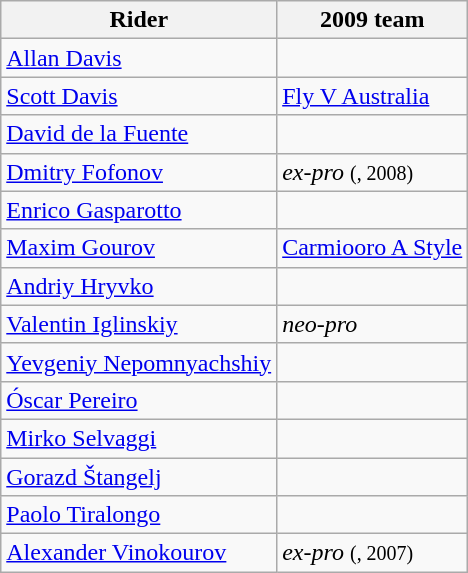<table class="wikitable">
<tr>
<th>Rider</th>
<th>2009 team</th>
</tr>
<tr>
<td><a href='#'>Allan Davis</a></td>
<td></td>
</tr>
<tr>
<td><a href='#'>Scott Davis</a></td>
<td><a href='#'>Fly V Australia</a></td>
</tr>
<tr>
<td><a href='#'>David de la Fuente</a></td>
<td></td>
</tr>
<tr>
<td><a href='#'>Dmitry Fofonov</a></td>
<td><em>ex-pro</em> <small>(, 2008)</small></td>
</tr>
<tr>
<td><a href='#'>Enrico Gasparotto</a></td>
<td></td>
</tr>
<tr>
<td><a href='#'>Maxim Gourov</a></td>
<td><a href='#'>Carmiooro A Style</a></td>
</tr>
<tr>
<td><a href='#'>Andriy Hryvko</a></td>
<td></td>
</tr>
<tr>
<td><a href='#'>Valentin Iglinskiy</a></td>
<td><em>neo-pro</em></td>
</tr>
<tr>
<td><a href='#'>Yevgeniy Nepomnyachshiy</a></td>
<td></td>
</tr>
<tr>
<td><a href='#'>Óscar Pereiro</a></td>
<td></td>
</tr>
<tr>
<td><a href='#'>Mirko Selvaggi</a></td>
<td></td>
</tr>
<tr>
<td><a href='#'>Gorazd Štangelj</a></td>
<td></td>
</tr>
<tr>
<td><a href='#'>Paolo Tiralongo</a></td>
<td></td>
</tr>
<tr>
<td><a href='#'>Alexander Vinokourov</a></td>
<td><em>ex-pro</em> <small>(, 2007)</small></td>
</tr>
</table>
